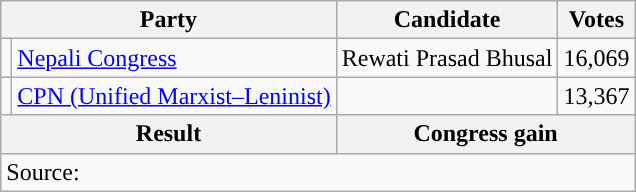<table class="wikitable">
<tr>
<th colspan="2">Party</th>
<th>Candidate</th>
<th>Votes</th>
</tr>
<tr>
<td style="background-color:"></td>
<td><a href='#'>Nepali Congress</a></td>
<td>Rewati Prasad Bhusal</td>
<td>16,069</td>
</tr>
<tr>
<td style="background-color:"></td>
<td><a href='#'>CPN (Unified Marxist–Leninist)</a></td>
<td></td>
<td>13,367</td>
</tr>
<tr>
<th colspan="2">Result</th>
<th colspan="2">Congress gain</th>
</tr>
<tr>
<td colspan="4">Source: </td>
</tr>
</table>
